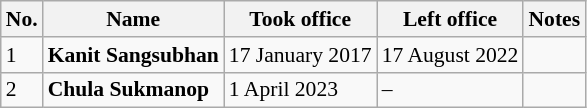<table class="wikitable" style="font-size:90%; text-align:left;">
<tr>
<th>No.</th>
<th>Name</th>
<th>Took office</th>
<th>Left office</th>
<th>Notes</th>
</tr>
<tr>
<td>1</td>
<td><strong>Kanit Sangsubhan</strong></td>
<td>17 January 2017</td>
<td>17 August 2022</td>
<td></td>
</tr>
<tr>
<td>2</td>
<td><strong>Chula Sukmanop</strong></td>
<td>1 April 2023</td>
<td>–</td>
<td></td>
</tr>
</table>
